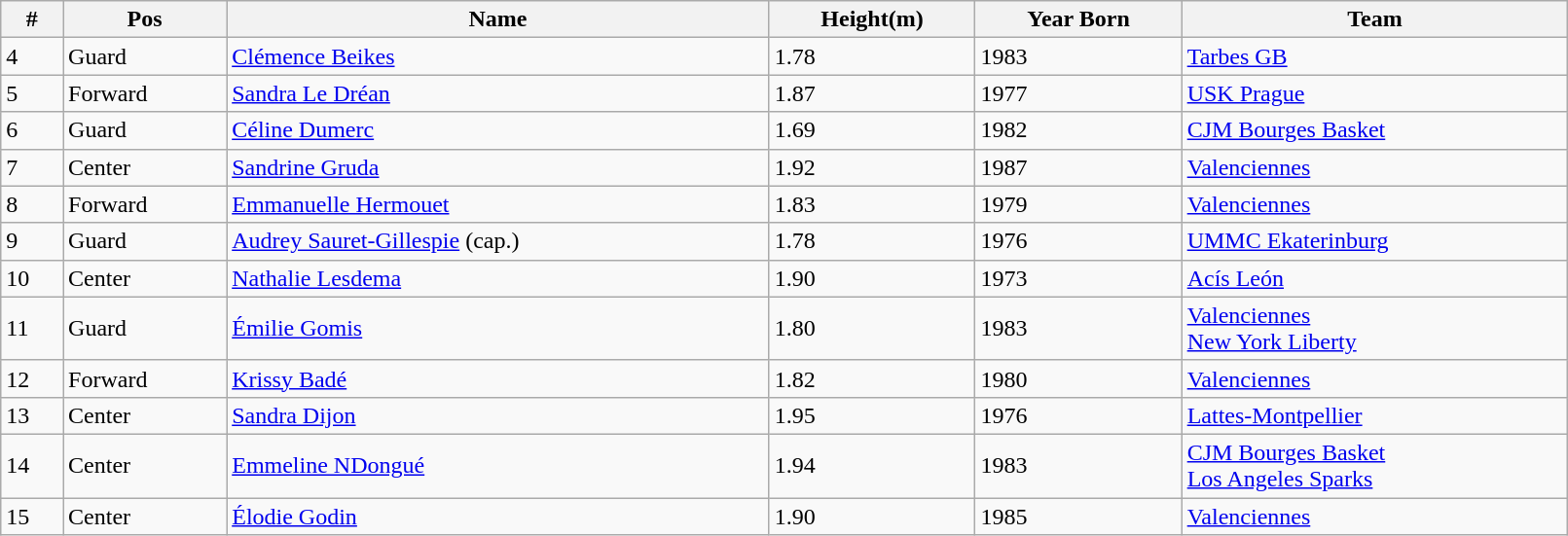<table class="wikitable" width=85%>
<tr>
<th>#</th>
<th>Pos</th>
<th>Name</th>
<th>Height(m)</th>
<th>Year Born</th>
<th>Team</th>
</tr>
<tr>
<td>4</td>
<td>Guard</td>
<td><a href='#'>Clémence Beikes</a></td>
<td>1.78</td>
<td>1983</td>
<td> <a href='#'>Tarbes GB</a></td>
</tr>
<tr>
<td>5</td>
<td>Forward</td>
<td><a href='#'>Sandra Le Dréan</a></td>
<td>1.87</td>
<td>1977</td>
<td> <a href='#'>USK Prague</a></td>
</tr>
<tr>
<td>6</td>
<td>Guard</td>
<td><a href='#'>Céline Dumerc</a></td>
<td>1.69</td>
<td>1982</td>
<td> <a href='#'>CJM Bourges Basket</a></td>
</tr>
<tr>
<td>7</td>
<td>Center</td>
<td><a href='#'>Sandrine Gruda</a></td>
<td>1.92</td>
<td>1987</td>
<td> <a href='#'>Valenciennes</a></td>
</tr>
<tr>
<td>8</td>
<td>Forward</td>
<td><a href='#'>Emmanuelle Hermouet</a></td>
<td>1.83</td>
<td>1979</td>
<td> <a href='#'>Valenciennes</a></td>
</tr>
<tr>
<td>9</td>
<td>Guard</td>
<td><a href='#'>Audrey Sauret-Gillespie</a> (cap.)</td>
<td>1.78</td>
<td>1976</td>
<td> <a href='#'>UMMC Ekaterinburg</a></td>
</tr>
<tr>
<td>10</td>
<td>Center</td>
<td><a href='#'>Nathalie Lesdema</a></td>
<td>1.90</td>
<td>1973</td>
<td> <a href='#'>Acís León</a></td>
</tr>
<tr>
<td>11</td>
<td>Guard</td>
<td><a href='#'>Émilie Gomis</a></td>
<td>1.80</td>
<td>1983</td>
<td> <a href='#'>Valenciennes</a><br> <a href='#'>New York Liberty</a></td>
</tr>
<tr>
<td>12</td>
<td>Forward</td>
<td><a href='#'>Krissy Badé</a></td>
<td>1.82</td>
<td>1980</td>
<td> <a href='#'>Valenciennes</a></td>
</tr>
<tr>
<td>13</td>
<td>Center</td>
<td><a href='#'>Sandra Dijon</a></td>
<td>1.95</td>
<td>1976</td>
<td> <a href='#'>Lattes-Montpellier</a></td>
</tr>
<tr>
<td>14</td>
<td>Center</td>
<td><a href='#'>Emmeline NDongué</a></td>
<td>1.94</td>
<td>1983</td>
<td> <a href='#'>CJM Bourges Basket</a><br> <a href='#'>Los Angeles Sparks</a></td>
</tr>
<tr>
<td>15</td>
<td>Center</td>
<td><a href='#'>Élodie Godin</a></td>
<td>1.90</td>
<td>1985</td>
<td> <a href='#'>Valenciennes</a></td>
</tr>
</table>
